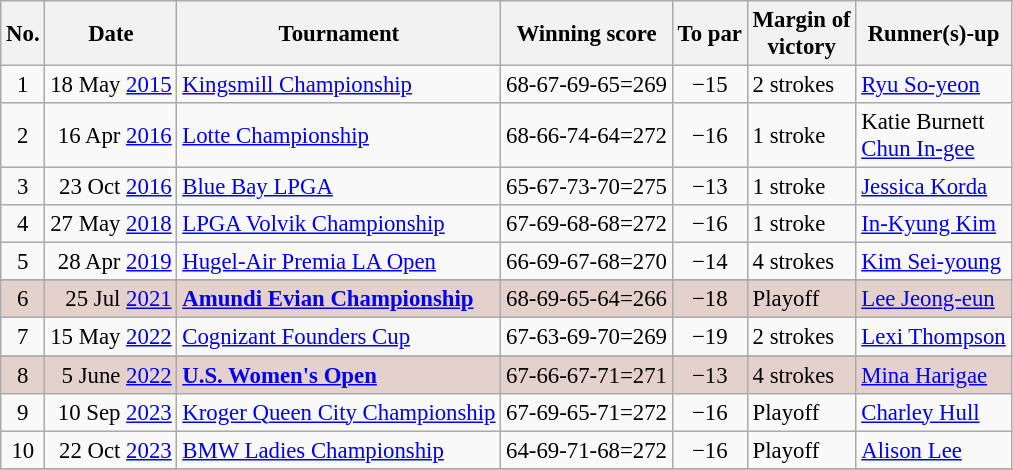<table class="wikitable" style="font-size:95%;">
<tr>
<th>No.</th>
<th>Date</th>
<th>Tournament</th>
<th>Winning score</th>
<th>To par</th>
<th>Margin of<br>victory</th>
<th>Runner(s)-up</th>
</tr>
<tr>
<td align=center>1</td>
<td align=right>18 May <a href='#'>2015</a></td>
<td><a href='#'>Kingsmill Championship</a></td>
<td align=right>68-67-69-65=269</td>
<td align=center>−15</td>
<td>2 strokes</td>
<td> <a href='#'>Ryu So-yeon</a></td>
</tr>
<tr>
<td align=center>2</td>
<td align=right>16 Apr <a href='#'>2016</a></td>
<td><a href='#'>Lotte Championship</a></td>
<td align=right>68-66-74-64=272</td>
<td align=center>−16</td>
<td>1 stroke</td>
<td> Katie Burnett<br> <a href='#'>Chun In-gee</a></td>
</tr>
<tr>
<td align=center>3</td>
<td align=right>23 Oct <a href='#'>2016</a></td>
<td><a href='#'>Blue Bay LPGA</a></td>
<td align=right>65-67-73-70=275</td>
<td align=center>−13</td>
<td>1 stroke</td>
<td> <a href='#'>Jessica Korda</a></td>
</tr>
<tr>
<td align=center>4</td>
<td align=right>27 May <a href='#'>2018</a></td>
<td><a href='#'>LPGA Volvik Championship</a></td>
<td align=right>67-69-68-68=272</td>
<td align=center>−16</td>
<td>1 stroke</td>
<td> <a href='#'>In-Kyung Kim</a></td>
</tr>
<tr>
<td align=center>5</td>
<td align=right>28 Apr <a href='#'>2019</a></td>
<td><a href='#'>Hugel-Air Premia LA Open</a></td>
<td align=right>66-69-67-68=270</td>
<td align=center>−14</td>
<td>4 strokes</td>
<td> <a href='#'>Kim Sei-young</a></td>
</tr>
<tr>
</tr>
<tr style="background:#e5d1cb;">
<td align=center>6</td>
<td align=right>25 Jul <a href='#'>2021</a></td>
<td><strong> <a href='#'>Amundi Evian Championship</a></strong></td>
<td align=right>68-69-65-64=266</td>
<td align=center>−18</td>
<td>Playoff</td>
<td> <a href='#'>Lee Jeong-eun</a></td>
</tr>
<tr>
<td align=center>7</td>
<td align=right>15 May <a href='#'>2022</a></td>
<td><a href='#'>Cognizant Founders Cup</a></td>
<td align=right>67-63-69-70=269</td>
<td align=center>−19</td>
<td>2 strokes</td>
<td> <a href='#'>Lexi Thompson</a></td>
</tr>
<tr>
</tr>
<tr style="background:#e5d1cb;">
<td align=center>8</td>
<td align=right>5 June <a href='#'>2022</a></td>
<td><strong><a href='#'>U.S. Women's Open</a></strong></td>
<td align=right>67-66-67-71=271</td>
<td align=center>−13</td>
<td>4 strokes</td>
<td> <a href='#'>Mina Harigae</a></td>
</tr>
<tr>
<td align=center>9</td>
<td align=right>10 Sep <a href='#'>2023</a></td>
<td><a href='#'>Kroger Queen City Championship</a></td>
<td align=right>67-69-65-71=272</td>
<td align=center>−16</td>
<td>Playoff</td>
<td> <a href='#'>Charley Hull</a></td>
</tr>
<tr>
<td align=center>10</td>
<td align=right>22 Oct <a href='#'>2023</a></td>
<td><a href='#'>BMW Ladies Championship</a></td>
<td align=right>64-69-71-68=272</td>
<td align=center>−16</td>
<td>Playoff</td>
<td> <a href='#'>Alison Lee</a></td>
</tr>
<tr>
</tr>
</table>
